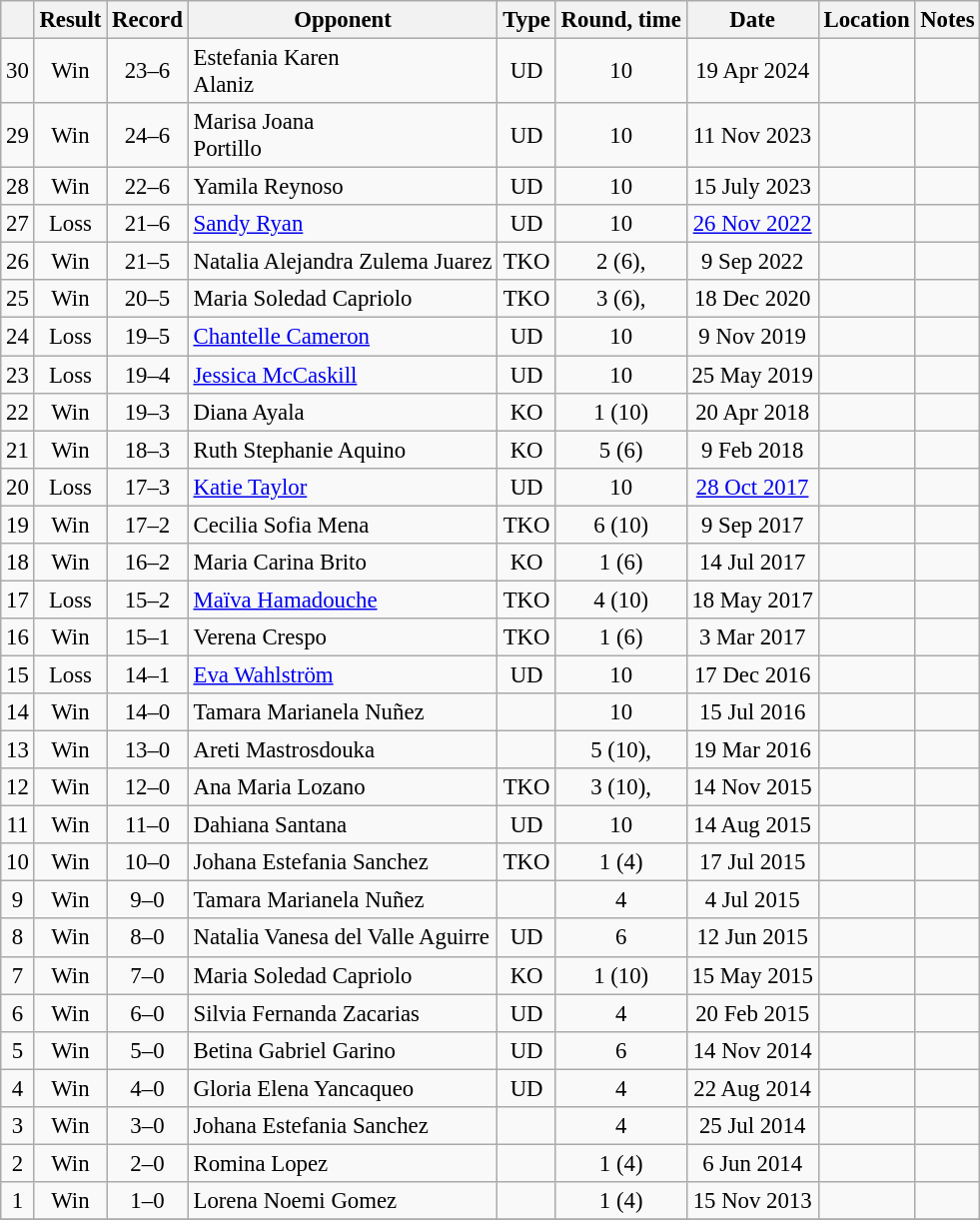<table class="wikitable" style="text-align:center; font-size:95%">
<tr>
<th></th>
<th>Result</th>
<th>Record</th>
<th>Opponent</th>
<th>Type</th>
<th>Round, time</th>
<th>Date</th>
<th>Location</th>
<th>Notes</th>
</tr>
<tr>
<td>30</td>
<td>Win</td>
<td>23–6</td>
<td align=left> Estefania Karen<br>Alaniz</td>
<td>UD</td>
<td>10</td>
<td>19 Apr 2024</td>
<td align=left></td>
<td align=left></td>
</tr>
<tr>
<td>29</td>
<td>Win</td>
<td>24–6</td>
<td align=left> Marisa Joana<br>Portillo</td>
<td>UD</td>
<td>10</td>
<td>11 Nov 2023</td>
<td align=left></td>
<td></td>
</tr>
<tr>
<td>28</td>
<td>Win</td>
<td>22–6</td>
<td align=left> Yamila Reynoso</td>
<td>UD</td>
<td>10</td>
<td>15 July 2023</td>
<td align=left></td>
<td></td>
</tr>
<tr>
<td>27</td>
<td>Loss</td>
<td>21–6</td>
<td align=left> <a href='#'>Sandy Ryan</a></td>
<td>UD</td>
<td>10</td>
<td><a href='#'>26 Nov 2022</a></td>
<td align=left></td>
<td align=left></td>
</tr>
<tr>
<td>26</td>
<td>Win</td>
<td>21–5</td>
<td align=left> Natalia Alejandra Zulema Juarez</td>
<td>TKO</td>
<td>2 (6), </td>
<td>9 Sep 2022</td>
<td align=left></td>
<td></td>
</tr>
<tr>
<td>25</td>
<td>Win</td>
<td>20–5</td>
<td align=left> Maria Soledad Capriolo</td>
<td>TKO</td>
<td>3 (6), </td>
<td>18 Dec 2020</td>
<td align=left></td>
<td></td>
</tr>
<tr>
<td>24</td>
<td>Loss</td>
<td>19–5</td>
<td align=left> <a href='#'>Chantelle Cameron</a></td>
<td>UD</td>
<td>10</td>
<td>9 Nov 2019</td>
<td align=left></td>
<td></td>
</tr>
<tr>
<td>23</td>
<td>Loss</td>
<td>19–4</td>
<td align=left> <a href='#'>Jessica McCaskill</a></td>
<td>UD</td>
<td>10</td>
<td>25 May 2019</td>
<td align=left></td>
<td align=left></td>
</tr>
<tr>
<td>22</td>
<td>Win</td>
<td>19–3</td>
<td align=left> Diana Ayala</td>
<td>KO</td>
<td>1 (10)</td>
<td>20 Apr 2018</td>
<td align=left></td>
<td align=left></td>
</tr>
<tr>
<td>21</td>
<td>Win</td>
<td>18–3</td>
<td align=left> Ruth Stephanie Aquino</td>
<td>KO</td>
<td>5 (6)</td>
<td>9 Feb 2018</td>
<td align=left></td>
<td></td>
</tr>
<tr>
<td>20</td>
<td>Loss</td>
<td>17–3</td>
<td align=left> <a href='#'>Katie Taylor</a></td>
<td>UD</td>
<td>10</td>
<td><a href='#'>28 Oct 2017</a></td>
<td align=left></td>
<td></td>
</tr>
<tr>
<td>19</td>
<td>Win</td>
<td>17–2</td>
<td align=left> Cecilia Sofia Mena</td>
<td>TKO</td>
<td>6 (10)</td>
<td>9 Sep 2017</td>
<td align=left></td>
<td align=left></td>
</tr>
<tr>
<td>18</td>
<td>Win</td>
<td>16–2</td>
<td align=left> Maria Carina Brito</td>
<td>KO</td>
<td>1 (6)</td>
<td>14 Jul 2017</td>
<td align=left></td>
<td></td>
</tr>
<tr>
<td>17</td>
<td>Loss</td>
<td>15–2</td>
<td align=left> <a href='#'>Maïva Hamadouche</a></td>
<td>TKO</td>
<td>4 (10)</td>
<td>18 May 2017</td>
<td align=left></td>
<td align=left></td>
</tr>
<tr>
<td>16</td>
<td>Win</td>
<td>15–1</td>
<td align=left> Verena Crespo</td>
<td>TKO</td>
<td>1 (6)</td>
<td>3 Mar 2017</td>
<td align=left></td>
<td></td>
</tr>
<tr>
<td>15</td>
<td>Loss</td>
<td>14–1</td>
<td align=left> <a href='#'>Eva Wahlström</a></td>
<td>UD</td>
<td>10</td>
<td>17 Dec 2016</td>
<td align=left></td>
<td align=left></td>
</tr>
<tr>
<td>14</td>
<td>Win</td>
<td>14–0</td>
<td align=left> Tamara Marianela Nuñez</td>
<td></td>
<td>10</td>
<td>15 Jul 2016</td>
<td align=left></td>
<td align=left></td>
</tr>
<tr>
<td>13</td>
<td>Win</td>
<td>13–0</td>
<td align=left> Areti Mastrosdouka</td>
<td></td>
<td>5 (10), </td>
<td>19 Mar 2016</td>
<td align=left></td>
<td align=left></td>
</tr>
<tr>
<td>12</td>
<td>Win</td>
<td>12–0</td>
<td align=left> Ana Maria Lozano</td>
<td>TKO</td>
<td>3 (10), </td>
<td>14 Nov 2015</td>
<td align=left></td>
<td align=left></td>
</tr>
<tr>
<td>11</td>
<td>Win</td>
<td>11–0</td>
<td align=left> Dahiana Santana</td>
<td>UD</td>
<td>10</td>
<td>14 Aug 2015</td>
<td align=left></td>
<td align=left></td>
</tr>
<tr>
<td>10</td>
<td>Win</td>
<td>10–0</td>
<td align=left> Johana Estefania Sanchez</td>
<td>TKO</td>
<td>1 (4)</td>
<td>17 Jul 2015</td>
<td align=left></td>
<td></td>
</tr>
<tr>
<td>9</td>
<td>Win</td>
<td>9–0</td>
<td align=left> Tamara Marianela Nuñez</td>
<td></td>
<td>4</td>
<td>4 Jul 2015</td>
<td align=left></td>
<td></td>
</tr>
<tr>
<td>8</td>
<td>Win</td>
<td>8–0</td>
<td align=left> Natalia Vanesa del Valle Aguirre</td>
<td>UD</td>
<td>6</td>
<td>12 Jun 2015</td>
<td align=left></td>
<td></td>
</tr>
<tr>
<td>7</td>
<td>Win</td>
<td>7–0</td>
<td align=left> Maria Soledad Capriolo</td>
<td>KO</td>
<td>1 (10)</td>
<td>15 May 2015</td>
<td align=left></td>
<td align=left></td>
</tr>
<tr>
<td>6</td>
<td>Win</td>
<td>6–0</td>
<td align=left> Silvia Fernanda Zacarias</td>
<td>UD</td>
<td>4</td>
<td>20 Feb 2015</td>
<td align=left></td>
<td></td>
</tr>
<tr>
<td>5</td>
<td>Win</td>
<td>5–0</td>
<td align=left> Betina Gabriel Garino</td>
<td>UD</td>
<td>6</td>
<td>14 Nov 2014</td>
<td align=left></td>
<td></td>
</tr>
<tr>
<td>4</td>
<td>Win</td>
<td>4–0</td>
<td align=left> Gloria Elena Yancaqueo</td>
<td>UD</td>
<td>4</td>
<td>22 Aug 2014</td>
<td align=left></td>
<td></td>
</tr>
<tr>
<td>3</td>
<td>Win</td>
<td>3–0</td>
<td align=left> Johana Estefania Sanchez</td>
<td></td>
<td>4</td>
<td>25 Jul 2014</td>
<td align=left></td>
<td></td>
</tr>
<tr>
<td>2</td>
<td>Win</td>
<td>2–0</td>
<td align=left> Romina Lopez</td>
<td></td>
<td>1 (4)</td>
<td>6 Jun 2014</td>
<td align=left></td>
<td></td>
</tr>
<tr>
<td>1</td>
<td>Win</td>
<td>1–0</td>
<td align=left> Lorena Noemi Gomez</td>
<td></td>
<td>1 (4)</td>
<td>15 Nov 2013</td>
<td align=left></td>
<td></td>
</tr>
<tr>
</tr>
</table>
